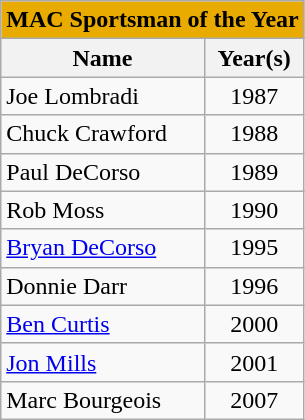<table class="wikitable">
<tr>
<th colspan=2 style="background:#eaab00;">MAC Sportsman of the Year</th>
</tr>
<tr>
<th>Name</th>
<th>Year(s)</th>
</tr>
<tr>
<td>Joe Lombradi</td>
<td align=center>1987</td>
</tr>
<tr>
<td>Chuck Crawford</td>
<td align=center>1988</td>
</tr>
<tr>
<td>Paul DeCorso</td>
<td align=center>1989</td>
</tr>
<tr>
<td>Rob Moss</td>
<td align=center>1990</td>
</tr>
<tr>
<td><a href='#'>Bryan DeCorso</a></td>
<td align=center>1995</td>
</tr>
<tr>
<td>Donnie Darr</td>
<td align=center>1996</td>
</tr>
<tr>
<td><a href='#'>Ben Curtis</a></td>
<td align=center>2000</td>
</tr>
<tr>
<td><a href='#'>Jon Mills</a></td>
<td align=center>2001</td>
</tr>
<tr>
<td>Marc Bourgeois</td>
<td align=center>2007</td>
</tr>
</table>
